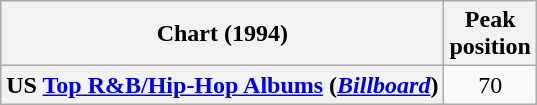<table class="wikitable plainrowheaders">
<tr>
<th>Chart (1994)</th>
<th>Peak<br>position</th>
</tr>
<tr>
<th scope="row">US <a href='#'>Top R&B/Hip-Hop Albums</a> (<em><a href='#'>Billboard</a></em>)</th>
<td align="center">70</td>
</tr>
</table>
